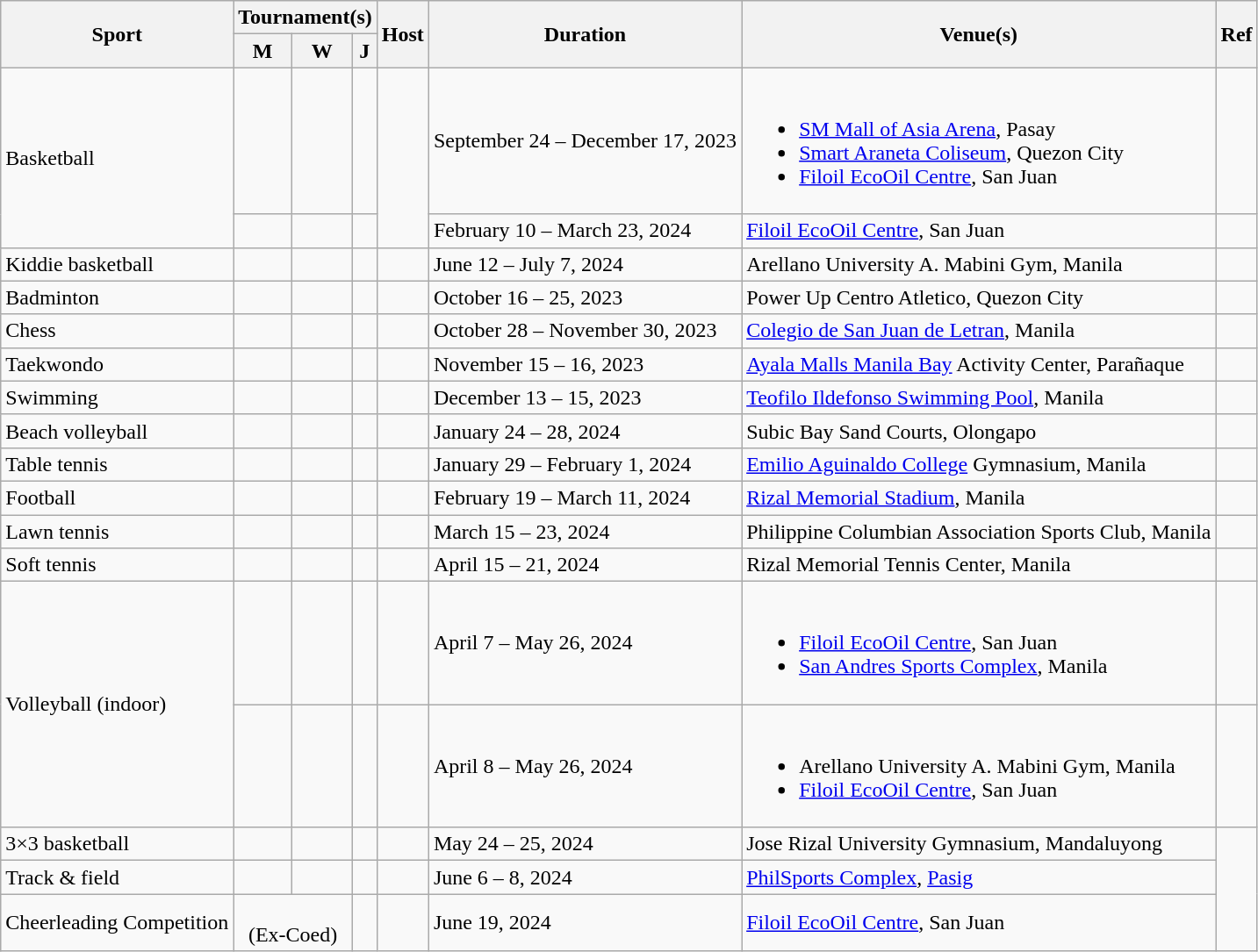<table class="wikitable">
<tr>
<th rowspan="2">Sport</th>
<th colspan="3">Tournament(s)</th>
<th rowspan="2">Host</th>
<th rowspan="2">Duration</th>
<th rowspan="2">Venue(s)</th>
<th rowspan="2">Ref</th>
</tr>
<tr>
<th>M</th>
<th>W</th>
<th>J</th>
</tr>
<tr>
<td rowspan="2">Basketball</td>
<td align=center></td>
<td></td>
<td></td>
<td rowspan="2"></td>
<td>September 24 –  December 17, 2023</td>
<td><br><ul><li><a href='#'>SM Mall of Asia Arena</a>, Pasay</li><li><a href='#'>Smart Araneta Coliseum</a>, Quezon City</li><li><a href='#'>Filoil EcoOil Centre</a>, San Juan</li></ul></td>
<td></td>
</tr>
<tr>
<td></td>
<td></td>
<td align=center></td>
<td>February 10 – March 23, 2024</td>
<td><a href='#'>Filoil EcoOil Centre</a>, San Juan</td>
<td></td>
</tr>
<tr>
<td>Kiddie basketball</td>
<td></td>
<td></td>
<td align=center></td>
<td></td>
<td>June 12 – July 7, 2024</td>
<td>Arellano University A. Mabini Gym, Manila</td>
<td></td>
</tr>
<tr>
<td>Badminton</td>
<td align=center></td>
<td align=center></td>
<td align=center></td>
<td></td>
<td>October 16 – 25, 2023</td>
<td>Power Up Centro Atletico, Quezon City</td>
<td></td>
</tr>
<tr>
<td>Chess</td>
<td align=center></td>
<td align=center></td>
<td align=center></td>
<td></td>
<td>October 28 –  November 30, 2023</td>
<td><a href='#'>Colegio de San Juan de Letran</a>, Manila</td>
<td></td>
</tr>
<tr>
<td>Taekwondo</td>
<td align=center></td>
<td align=center></td>
<td align=center></td>
<td></td>
<td>November 15 – 16, 2023</td>
<td><a href='#'>Ayala Malls Manila Bay</a> Activity Center, Parañaque</td>
<td></td>
</tr>
<tr>
<td>Swimming</td>
<td align=center></td>
<td align=center></td>
<td align=center></td>
<td></td>
<td>December 13 – 15, 2023</td>
<td><a href='#'>Teofilo Ildefonso Swimming Pool</a>, Manila</td>
<td></td>
</tr>
<tr>
<td>Beach volleyball</td>
<td align=center></td>
<td align=center></td>
<td align=center></td>
<td></td>
<td>January 24 – 28, 2024</td>
<td>Subic Bay Sand Courts, Olongapo</td>
<td></td>
</tr>
<tr>
<td>Table tennis</td>
<td align=center></td>
<td align=center></td>
<td align=center></td>
<td></td>
<td>January 29 – February 1, 2024</td>
<td><a href='#'>Emilio Aguinaldo College</a> Gymnasium, Manila</td>
<td></td>
</tr>
<tr>
<td>Football</td>
<td align=center></td>
<td></td>
<td></td>
<td></td>
<td>February 19 – March 11, 2024</td>
<td><a href='#'>Rizal Memorial Stadium</a>, Manila</td>
<td></td>
</tr>
<tr>
<td>Lawn tennis</td>
<td align=center></td>
<td align=center></td>
<td></td>
<td></td>
<td>March 15 – 23, 2024</td>
<td>Philippine Columbian Association Sports Club, Manila</td>
<td></td>
</tr>
<tr>
<td>Soft tennis</td>
<td align=center></td>
<td align=center></td>
<td></td>
<td></td>
<td>April 15 – 21, 2024</td>
<td>Rizal Memorial Tennis Center, Manila</td>
<td></td>
</tr>
<tr>
<td rowspan="2">Volleyball (indoor)</td>
<td align=center></td>
<td align=center></td>
<td></td>
<td></td>
<td>April 7 – May 26, 2024</td>
<td><br><ul><li><a href='#'>Filoil EcoOil Centre</a>, San Juan</li><li><a href='#'>San Andres Sports Complex</a>, Manila</li></ul></td>
<td></td>
</tr>
<tr>
<td></td>
<td></td>
<td align=center></td>
<td></td>
<td>April 8 – May 26, 2024</td>
<td><br><ul><li>Arellano University A. Mabini Gym, Manila</li><li><a href='#'>Filoil EcoOil Centre</a>, San Juan</li></ul></td>
<td></td>
</tr>
<tr>
<td>3×3 basketball</td>
<td align=center></td>
<td></td>
<td align=center></td>
<td></td>
<td>May 24 – 25, 2024</td>
<td>Jose Rizal University Gymnasium, Mandaluyong</td>
</tr>
<tr>
<td>Track & field</td>
<td align=center></td>
<td></td>
<td align=center></td>
<td></td>
<td>June 6 – 8, 2024</td>
<td><a href='#'>PhilSports Complex</a>, <a href='#'>Pasig</a></td>
</tr>
<tr>
<td>Cheerleading Competition</td>
<td colspan="2" align=center><br>(Ex-Coed)</td>
<td></td>
<td></td>
<td>June 19, 2024</td>
<td><a href='#'>Filoil EcoOil Centre</a>, San Juan</td>
</tr>
</table>
